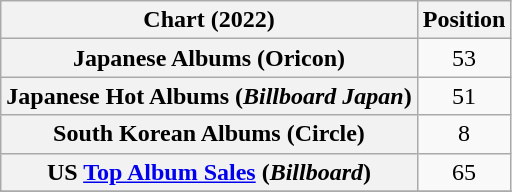<table class="wikitable sortable plainrowheaders" style="text-align:center">
<tr>
<th scope="col">Chart (2022)</th>
<th scope="col">Position</th>
</tr>
<tr>
<th scope="row">Japanese Albums (Oricon)</th>
<td>53</td>
</tr>
<tr>
<th scope="row">Japanese Hot Albums (<em>Billboard Japan</em>)</th>
<td>51</td>
</tr>
<tr>
<th scope="row">South Korean Albums (Circle)</th>
<td>8</td>
</tr>
<tr>
<th scope="row">US <a href='#'>Top Album Sales</a> (<em>Billboard</em>)</th>
<td>65</td>
</tr>
<tr>
</tr>
</table>
